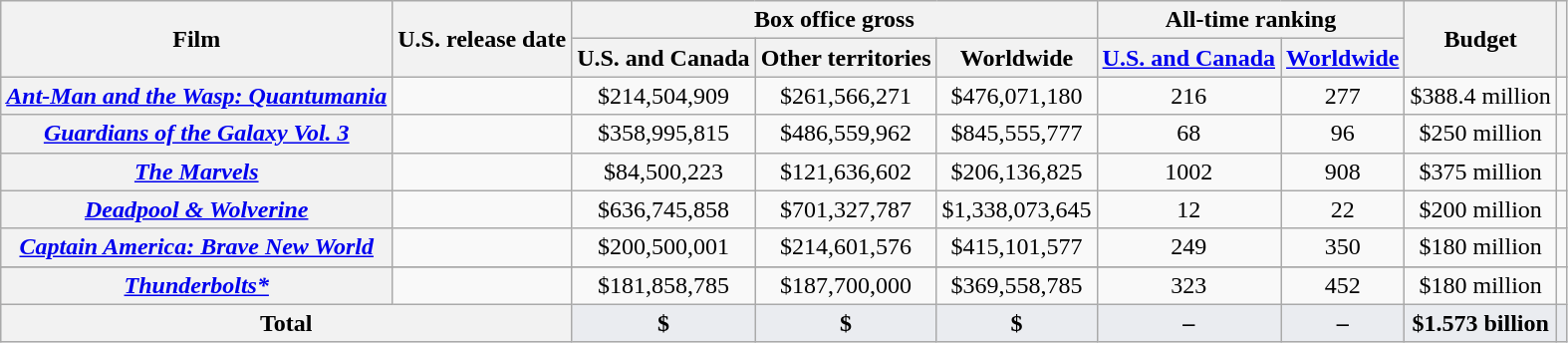<table class="wikitable plainrowheaders unsortable" style="text-align: center;">
<tr>
<th scope="col" rowspan="2">Film</th>
<th scope="col" rowspan="2">U.S. release date</th>
<th scope="col" colspan="3" class=sortable>Box office gross</th>
<th scope="col" colspan="2" style="text: wrap;" class="unsortable">All-time ranking</th>
<th scope="col" rowspan="2">Budget</th>
<th scope="col" rowspan="2" class="unsortable"></th>
</tr>
<tr>
<th scope="col">U.S. and Canada</th>
<th scope="col">Other territories</th>
<th scope="col">Worldwide</th>
<th scope="col" class="sortable"><a href='#'>U.S. and Canada</a></th>
<th scope="col" class="sortable"><a href='#'>Worldwide</a></th>
</tr>
<tr>
<th scope="row"><em><a href='#'>Ant-Man and the Wasp: Quantumania</a></em></th>
<td></td>
<td>$214,504,909</td>
<td>$261,566,271</td>
<td>$476,071,180</td>
<td>216</td>
<td>277</td>
<td>$388.4 million</td>
<td></td>
</tr>
<tr>
<th scope="row"><em><a href='#'>Guardians of the Galaxy Vol. 3</a></em></th>
<td></td>
<td>$358,995,815</td>
<td>$486,559,962</td>
<td>$845,555,777</td>
<td>68</td>
<td>96</td>
<td>$250 million</td>
<td></td>
</tr>
<tr>
<th scope="row"><em><a href='#'>The Marvels</a></em></th>
<td></td>
<td>$84,500,223</td>
<td>$121,636,602</td>
<td>$206,136,825</td>
<td>1002</td>
<td>908</td>
<td>$375 million</td>
<td></td>
</tr>
<tr>
<th scope="row"><em><a href='#'>Deadpool & Wolverine</a></em></th>
<td></td>
<td>$636,745,858</td>
<td>$701,327,787</td>
<td>$1,338,073,645</td>
<td>12</td>
<td>22</td>
<td>$200 million</td>
<td></td>
</tr>
<tr>
<th scope="row"><em><a href='#'>Captain America: Brave New World</a></em></th>
<td></td>
<td>$200,500,001</td>
<td>$214,601,576</td>
<td>$415,101,577</td>
<td>249</td>
<td>350</td>
<td>$180 million</td>
<td></td>
</tr>
<tr>
</tr>
<tr>
<th scope="row"><em><a href='#'>Thunderbolts*</a></em></th>
<td></td>
<td>$181,858,785</td>
<td>$187,700,000</td>
<td>$369,558,785</td>
<td>323</td>
<td>452</td>
<td>$180 million</td>
</tr>
<tr style="font-weight: bold; background-color: #EAECF0;">
<th scope="row" colspan="2"><strong>Total</strong><br></th>
<td>$</td>
<td>$</td>
<td>$<br></td>
<td>–</td>
<td>–</td>
<td>$1.573 billion</td>
<td></td>
</tr>
</table>
